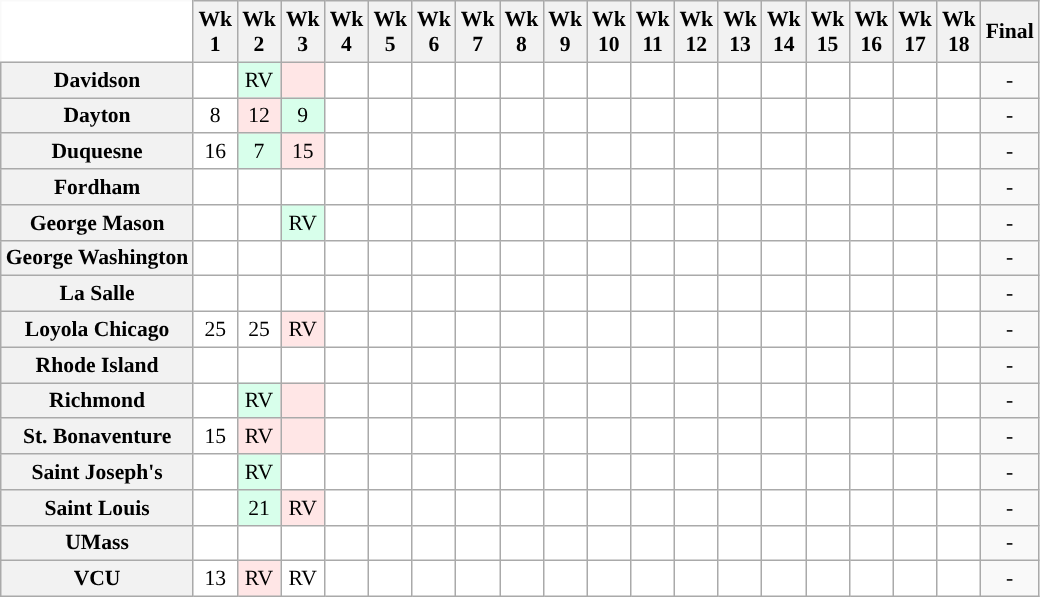<table class="wikitable" style="white-space:nowrap;font-size:90%;">
<tr>
<th style="background:white; border-top-style:hidden; border-left-style:hidden;"> </th>
<th>Wk<br>1</th>
<th>Wk<br>2</th>
<th>Wk<br>3</th>
<th>Wk<br>4</th>
<th>Wk<br>5</th>
<th>Wk<br>6</th>
<th>Wk<br>7</th>
<th>Wk<br>8</th>
<th>Wk<br>9</th>
<th>Wk<br>10</th>
<th>Wk<br>11</th>
<th>Wk<br>12</th>
<th>Wk<br>13</th>
<th>Wk<br>14</th>
<th>Wk<br>15</th>
<th>Wk<br>16</th>
<th>Wk<br>17</th>
<th>Wk<br>18</th>
<th>Final</th>
</tr>
<tr style="text-align:center;">
<th>Davidson</th>
<td style="background:#FFF;"></td>
<td style="background:#D8FFEB;">RV</td>
<td style="background:#FFE6E6;"></td>
<td style="background:#FFF;"></td>
<td style="background:#FFF;"></td>
<td style="background:#FFF;"></td>
<td style="background:#FFF;"></td>
<td style="background:#FFF;"></td>
<td style="background:#FFF;"></td>
<td style="background:#FFF;"></td>
<td style="background:#FFF;"></td>
<td style="background:#FFF;"></td>
<td style="background:#FFF;"></td>
<td style="background:#FFF;"></td>
<td style="background:#FFF;"></td>
<td style="background:#FFF;"></td>
<td style="background:#FFF;"></td>
<td style="background:#FFF;"></td>
<td>-</td>
</tr>
<tr style="text-align:center;">
<th>Dayton</th>
<td style="background:#FFF;">8</td>
<td style="background:#FFE6E6;">12</td>
<td style="background:#D8FFEB;">9</td>
<td style="background:#FFF;"></td>
<td style="background:#FFF;"></td>
<td style="background:#FFF;"></td>
<td style="background:#FFF;"></td>
<td style="background:#FFF;"></td>
<td style="background:#FFF;"></td>
<td style="background:#FFF;"></td>
<td style="background:#FFF;"></td>
<td style="background:#FFF;"></td>
<td style="background:#FFF;"></td>
<td style="background:#FFF;"></td>
<td style="background:#FFF;"></td>
<td style="background:#FFF;"></td>
<td style="background:#FFF;"></td>
<td style="background:#FFF;"></td>
<td>-</td>
</tr>
<tr style="text-align:center;">
<th>Duquesne</th>
<td style="background:#FFF;">16</td>
<td style="background:#D8FFEB;">7</td>
<td style="background:#FFE6E6;">15</td>
<td style="background:#FFF;"></td>
<td style="background:#FFF;"></td>
<td style="background:#FFF;"></td>
<td style="background:#FFF;"></td>
<td style="background:#FFF;"></td>
<td style="background:#FFF;"></td>
<td style="background:#FFF;"></td>
<td style="background:#FFF;"></td>
<td style="background:#FFF;"></td>
<td style="background:#FFF;"></td>
<td style="background:#FFF;"></td>
<td style="background:#FFF;"></td>
<td style="background:#FFF;"></td>
<td style="background:#FFF;"></td>
<td style="background:#FFF;"></td>
<td>-</td>
</tr>
<tr style="text-align:center;">
<th>Fordham</th>
<td style="background:#FFF;"></td>
<td style="background:#FFF;"></td>
<td style="background:#FFF;"></td>
<td style="background:#FFF;"></td>
<td style="background:#FFF;"></td>
<td style="background:#FFF;"></td>
<td style="background:#FFF;"></td>
<td style="background:#FFF;"></td>
<td style="background:#FFF;"></td>
<td style="background:#FFF;"></td>
<td style="background:#FFF;"></td>
<td style="background:#FFF;"></td>
<td style="background:#FFF;"></td>
<td style="background:#FFF;"></td>
<td style="background:#FFF;"></td>
<td style="background:#FFF;"></td>
<td style="background:#FFF;"></td>
<td style="background:#FFF;"></td>
<td>-</td>
</tr>
<tr style="text-align:center;">
<th>George Mason</th>
<td style="background:#FFF;"></td>
<td style="background:#FFF;"></td>
<td style="background:#D8FFEB;">RV</td>
<td style="background:#FFF;"></td>
<td style="background:#FFF;"></td>
<td style="background:#FFF;"></td>
<td style="background:#FFF;"></td>
<td style="background:#FFF;"></td>
<td style="background:#FFF;"></td>
<td style="background:#FFF;"></td>
<td style="background:#FFF;"></td>
<td style="background:#FFF;"></td>
<td style="background:#FFF;"></td>
<td style="background:#FFF;"></td>
<td style="background:#FFF;"></td>
<td style="background:#FFF;"></td>
<td style="background:#FFF;"></td>
<td style="background:#FFF;"></td>
<td>-</td>
</tr>
<tr style="text-align:center;">
<th>George Washington</th>
<td style="background:#FFF;"></td>
<td style="background:#FFF;"></td>
<td style="background:#FFF;"></td>
<td style="background:#FFF;"></td>
<td style="background:#FFF;"></td>
<td style="background:#FFF;"></td>
<td style="background:#FFF;"></td>
<td style="background:#FFF;"></td>
<td style="background:#FFF;"></td>
<td style="background:#FFF;"></td>
<td style="background:#FFF;"></td>
<td style="background:#FFF;"></td>
<td style="background:#FFF;"></td>
<td style="background:#FFF;"></td>
<td style="background:#FFF;"></td>
<td style="background:#FFF;"></td>
<td style="background:#FFF;"></td>
<td style="background:#FFF;"></td>
<td>-</td>
</tr>
<tr style="text-align:center;">
<th>La Salle</th>
<td style="background:#FFF;"></td>
<td style="background:#FFF;"></td>
<td style="background:#FFF;"></td>
<td style="background:#FFF;"></td>
<td style="background:#FFF;"></td>
<td style="background:#FFF;"></td>
<td style="background:#FFF;"></td>
<td style="background:#FFF;"></td>
<td style="background:#FFF;"></td>
<td style="background:#FFF;"></td>
<td style="background:#FFF;"></td>
<td style="background:#FFF;"></td>
<td style="background:#FFF;"></td>
<td style="background:#FFF;"></td>
<td style="background:#FFF;"></td>
<td style="background:#FFF;"></td>
<td style="background:#FFF;"></td>
<td style="background:#FFF;"></td>
<td>-</td>
</tr>
<tr style="text-align:center;">
<th>Loyola Chicago</th>
<td style="background:#FFF;">25</td>
<td style="background:#FFF;">25</td>
<td style="background:#FFE6E6;">RV</td>
<td style="background:#FFF;"></td>
<td style="background:#FFF;"></td>
<td style="background:#FFF;"></td>
<td style="background:#FFF;"></td>
<td style="background:#FFF;"></td>
<td style="background:#FFF;"></td>
<td style="background:#FFF;"></td>
<td style="background:#FFF;"></td>
<td style="background:#FFF;"></td>
<td style="background:#FFF;"></td>
<td style="background:#FFF;"></td>
<td style="background:#FFF;"></td>
<td style="background:#FFF;"></td>
<td style="background:#FFF;"></td>
<td style="background:#FFF;"></td>
<td>-</td>
</tr>
<tr style="text-align:center;">
<th>Rhode Island</th>
<td style="background:#FFF;"></td>
<td style="background:#FFF;"></td>
<td style="background:#FFF;"></td>
<td style="background:#FFF;"></td>
<td style="background:#FFF;"></td>
<td style="background:#FFF;"></td>
<td style="background:#FFF;"></td>
<td style="background:#FFF;"></td>
<td style="background:#FFF;"></td>
<td style="background:#FFF;"></td>
<td style="background:#FFF;"></td>
<td style="background:#FFF;"></td>
<td style="background:#FFF;"></td>
<td style="background:#FFF;"></td>
<td style="background:#FFF;"></td>
<td style="background:#FFF;"></td>
<td style="background:#FFF;"></td>
<td style="background:#FFF;"></td>
<td>-</td>
</tr>
<tr style="text-align:center;">
<th>Richmond</th>
<td style="background:#FFF;"></td>
<td style="background:#D8FFEB;">RV</td>
<td style="background:#FFE6E6;"></td>
<td style="background:#FFF;"></td>
<td style="background:#FFF;"></td>
<td style="background:#FFF;"></td>
<td style="background:#FFF;"></td>
<td style="background:#FFF;"></td>
<td style="background:#FFF;"></td>
<td style="background:#FFF;"></td>
<td style="background:#FFF;"></td>
<td style="background:#FFF;"></td>
<td style="background:#FFF;"></td>
<td style="background:#FFF;"></td>
<td style="background:#FFF;"></td>
<td style="background:#FFF;"></td>
<td style="background:#FFF;"></td>
<td style="background:#FFF;"></td>
<td>-</td>
</tr>
<tr style="text-align:center;">
<th>St. Bonaventure</th>
<td style="background:#FFF;">15</td>
<td style="background:#FFE6E6;">RV</td>
<td style="background:#FFE6E6;"></td>
<td style="background:#FFF;"></td>
<td style="background:#FFF;"></td>
<td style="background:#FFF;"></td>
<td style="background:#FFF;"></td>
<td style="background:#FFF;"></td>
<td style="background:#FFF;"></td>
<td style="background:#FFF;"></td>
<td style="background:#FFF;"></td>
<td style="background:#FFF;"></td>
<td style="background:#FFF;"></td>
<td style="background:#FFF;"></td>
<td style="background:#FFF;"></td>
<td style="background:#FFF;"></td>
<td style="background:#FFF;"></td>
<td style="background:#FFF;"></td>
<td>-</td>
</tr>
<tr style="text-align:center;">
<th>Saint Joseph's</th>
<td style="background:#FFF;"></td>
<td style="background:#D8FFEB;">RV</td>
<td style="background:#FFF;"></td>
<td style="background:#FFF;"></td>
<td style="background:#FFF;"></td>
<td style="background:#FFF;"></td>
<td style="background:#FFF;"></td>
<td style="background:#FFF;"></td>
<td style="background:#FFF;"></td>
<td style="background:#FFF;"></td>
<td style="background:#FFF;"></td>
<td style="background:#FFF;"></td>
<td style="background:#FFF;"></td>
<td style="background:#FFF;"></td>
<td style="background:#FFF;"></td>
<td style="background:#FFF;"></td>
<td style="background:#FFF;"></td>
<td style="background:#FFF;"></td>
<td>-</td>
</tr>
<tr style="text-align:center;">
<th>Saint Louis</th>
<td style="background:#FFF;"></td>
<td style="background:#D8FFEB;">21</td>
<td style="background:#FFE6E6;">RV</td>
<td style="background:#FFF;"></td>
<td style="background:#FFF;"></td>
<td style="background:#FFF;"></td>
<td style="background:#FFF;"></td>
<td style="background:#FFF;"></td>
<td style="background:#FFF;"></td>
<td style="background:#FFF;"></td>
<td style="background:#FFF;"></td>
<td style="background:#FFF;"></td>
<td style="background:#FFF;"></td>
<td style="background:#FFF;"></td>
<td style="background:#FFF;"></td>
<td style="background:#FFF;"></td>
<td style="background:#FFF;"></td>
<td style="background:#FFF;"></td>
<td>-</td>
</tr>
<tr style="text-align:center;">
<th>UMass</th>
<td style="background:#FFF;"></td>
<td style="background:#FFF;"></td>
<td style="background:#FFF;"></td>
<td style="background:#FFF;"></td>
<td style="background:#FFF;"></td>
<td style="background:#FFF;"></td>
<td style="background:#FFF;"></td>
<td style="background:#FFF;"></td>
<td style="background:#FFF;"></td>
<td style="background:#FFF;"></td>
<td style="background:#FFF;"></td>
<td style="background:#FFF;"></td>
<td style="background:#FFF;"></td>
<td style="background:#FFF;"></td>
<td style="background:#FFF;"></td>
<td style="background:#FFF;"></td>
<td style="background:#FFF;"></td>
<td style="background:#FFF;"></td>
<td>-</td>
</tr>
<tr style="text-align:center;">
<th>VCU</th>
<td style="background:#FFF;">13</td>
<td style="background:#FFE6E6;">RV</td>
<td style="background:#FFF;">RV</td>
<td style="background:#FFF;"></td>
<td style="background:#FFF;"></td>
<td style="background:#FFF;"></td>
<td style="background:#FFF;"></td>
<td style="background:#FFF;"></td>
<td style="background:#FFF;"></td>
<td style="background:#FFF;"></td>
<td style="background:#FFF;"></td>
<td style="background:#FFF;"></td>
<td style="background:#FFF;"></td>
<td style="background:#FFF;"></td>
<td style="background:#FFF;"></td>
<td style="background:#FFF;"></td>
<td style="background:#FFF;"></td>
<td style="background:#FFF;"></td>
<td>-</td>
</tr>
</table>
